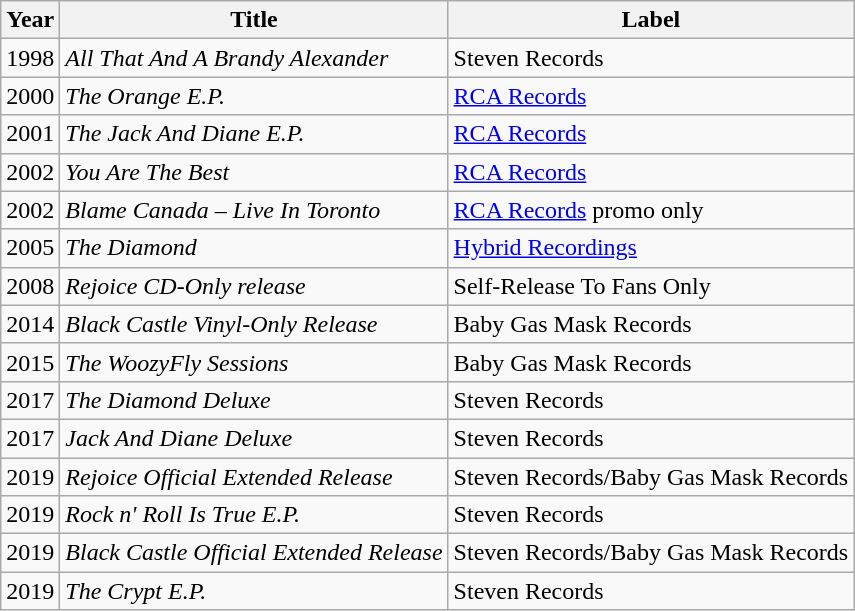<table class="wikitable">
<tr>
<th>Year</th>
<th>Title</th>
<th>Label</th>
</tr>
<tr>
<td>1998</td>
<td><em>All That And A Brandy Alexander</em></td>
<td>Steven Records</td>
</tr>
<tr>
<td>2000</td>
<td><em>The Orange E.P.</em></td>
<td><a href='#'>RCA Records</a></td>
</tr>
<tr>
<td>2001</td>
<td><em>The Jack And Diane E.P.</em></td>
<td><a href='#'>RCA Records</a></td>
</tr>
<tr>
<td>2002</td>
<td><em>You Are The Best</em></td>
<td><a href='#'>RCA Records</a></td>
</tr>
<tr>
<td>2002</td>
<td><em>Blame Canada – Live In Toronto</em></td>
<td><a href='#'>RCA Records</a> promo only</td>
</tr>
<tr>
<td>2005</td>
<td><em>The Diamond</em></td>
<td><a href='#'>Hybrid Recordings</a></td>
</tr>
<tr>
<td>2008</td>
<td><em>Rejoice CD-Only release</em></td>
<td>Self-Release To Fans Only</td>
</tr>
<tr>
<td>2014</td>
<td><em>Black Castle Vinyl-Only Release</em></td>
<td>Baby Gas Mask Records</td>
</tr>
<tr>
<td>2015</td>
<td><em>The WoozyFly Sessions</em></td>
<td>Baby Gas Mask Records</td>
</tr>
<tr>
<td>2017</td>
<td><em>The Diamond Deluxe</em></td>
<td>Steven Records</td>
</tr>
<tr>
<td>2017</td>
<td><em>Jack And Diane Deluxe</em></td>
<td>Steven Records</td>
</tr>
<tr>
<td>2019</td>
<td><em>Rejoice Official Extended Release</em></td>
<td>Steven Records/Baby Gas Mask Records</td>
</tr>
<tr>
<td>2019</td>
<td><em>Rock n' Roll Is True E.P.</em></td>
<td>Steven Records</td>
</tr>
<tr>
<td>2019</td>
<td><em>Black Castle Official Extended Release</em></td>
<td>Steven Records/Baby Gas Mask Records</td>
</tr>
<tr>
<td>2019</td>
<td><em>The Crypt E.P.</em></td>
<td>Steven Records</td>
</tr>
</table>
